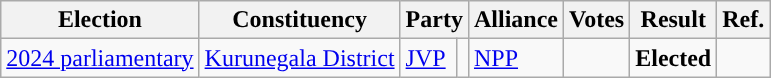<table class="wikitable" style="text-align:left;">
<tr>
<th scope=col>Election</th>
<th scope=col>Constituency</th>
<th scope=col colspan="2">Party</th>
<th scope=col>Alliance</th>
<th scope=col>Votes</th>
<th scope=col>Result</th>
<th scope=col>Ref.</th>
</tr>
<tr>
<td><a href='#'>2024 parliamentary</a></td>
<td><a href='#'>Kurunegala District</a></td>
<td><a href='#'>JVP</a></td>
<td rowspan="8" style="background:"></td>
<td><a href='#'>NPP</a></td>
<td align=right></td>
<td><strong>Elected</strong></td>
<td></td>
</tr>
</table>
